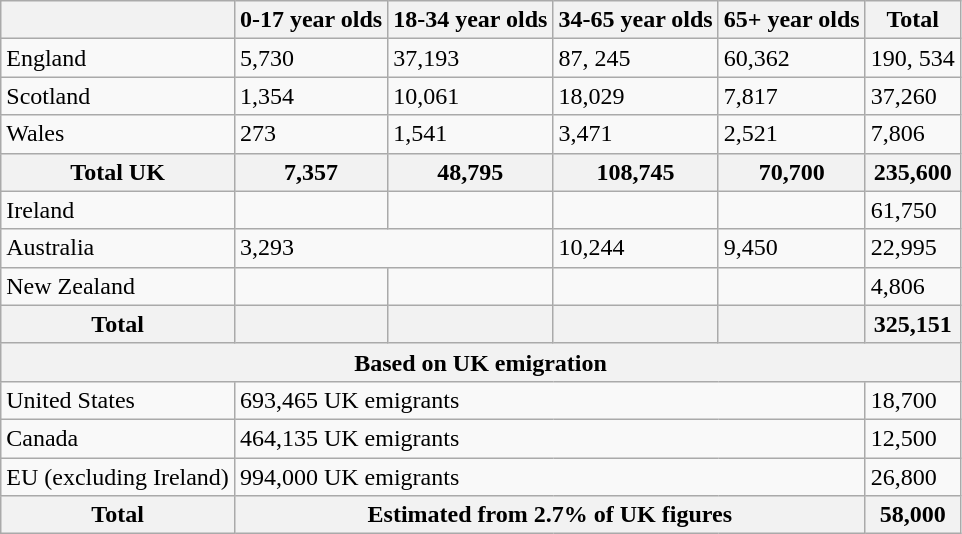<table class="wikitable defaultcenter">
<tr>
<th></th>
<th>0-17 year olds</th>
<th>18-34 year olds</th>
<th>34-65 year olds</th>
<th>65+ year olds</th>
<th>Total</th>
</tr>
<tr>
<td>England</td>
<td>5,730</td>
<td>37,193</td>
<td>87, 245</td>
<td>60,362</td>
<td>190, 534</td>
</tr>
<tr>
<td>Scotland</td>
<td>1,354</td>
<td>10,061</td>
<td>18,029</td>
<td>7,817</td>
<td>37,260</td>
</tr>
<tr>
<td>Wales</td>
<td>273</td>
<td>1,541</td>
<td>3,471</td>
<td>2,521</td>
<td>7,806</td>
</tr>
<tr>
<th>Total UK</th>
<th>7,357</th>
<th>48,795</th>
<th>108,745</th>
<th>70,700</th>
<th>235,600</th>
</tr>
<tr>
<td>Ireland</td>
<td></td>
<td></td>
<td></td>
<td></td>
<td>61,750</td>
</tr>
<tr>
<td>Australia</td>
<td colspan=2>3,293</td>
<td>10,244</td>
<td>9,450</td>
<td>22,995</td>
</tr>
<tr>
<td>New Zealand</td>
<td></td>
<td></td>
<td></td>
<td></td>
<td>4,806</td>
</tr>
<tr>
<th>Total</th>
<th></th>
<th></th>
<th></th>
<th></th>
<th>325,151</th>
</tr>
<tr>
<th colspan=6>Based on UK emigration</th>
</tr>
<tr>
<td>United States</td>
<td colspan=4>693,465 UK emigrants</td>
<td>18,700</td>
</tr>
<tr>
<td>Canada</td>
<td colspan=4>464,135 UK emigrants</td>
<td>12,500</td>
</tr>
<tr>
<td>EU (excluding Ireland)</td>
<td colspan=4>994,000 UK emigrants</td>
<td>26,800</td>
</tr>
<tr>
<th>Total</th>
<th colspan=4>Estimated from 2.7% of UK figures</th>
<th>58,000</th>
</tr>
</table>
